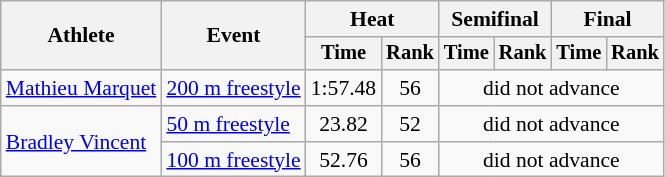<table class=wikitable style="font-size:90%">
<tr>
<th rowspan="2">Athlete</th>
<th rowspan="2">Event</th>
<th colspan="2">Heat</th>
<th colspan="2">Semifinal</th>
<th colspan="2">Final</th>
</tr>
<tr style="font-size:95%">
<th>Time</th>
<th>Rank</th>
<th>Time</th>
<th>Rank</th>
<th>Time</th>
<th>Rank</th>
</tr>
<tr align=center>
<td align=left><a href='#'>Mathieu Marquet</a></td>
<td align=left><a href='#'>200 m freestyle</a></td>
<td>1:57.48</td>
<td>56</td>
<td colspan=4>did not advance</td>
</tr>
<tr align=center>
<td align=left rowspan=2><a href='#'>Bradley Vincent</a></td>
<td align=left><a href='#'>50 m freestyle</a></td>
<td>23.82</td>
<td>52</td>
<td colspan=4>did not advance</td>
</tr>
<tr align=center>
<td align=left><a href='#'>100 m freestyle</a></td>
<td>52.76</td>
<td>56</td>
<td colspan=4>did not advance</td>
</tr>
</table>
